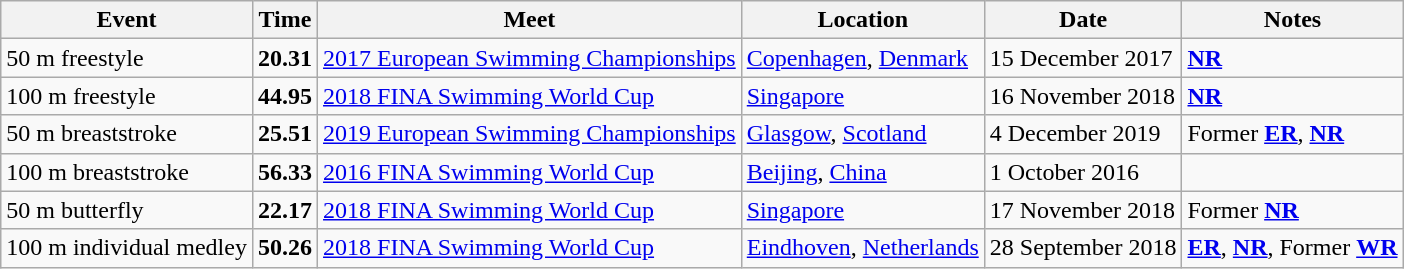<table class="wikitable">
<tr>
<th>Event</th>
<th>Time</th>
<th>Meet</th>
<th>Location</th>
<th>Date</th>
<th>Notes</th>
</tr>
<tr>
<td>50 m freestyle</td>
<td style="text-align:center;"><strong>20.31</strong></td>
<td><a href='#'>2017 European Swimming Championships</a></td>
<td><a href='#'>Copenhagen</a>, <a href='#'>Denmark</a></td>
<td>15 December 2017</td>
<td><strong><a href='#'>NR</a></strong></td>
</tr>
<tr>
<td>100 m freestyle</td>
<td style="text-align:center;"><strong>44.95</strong></td>
<td><a href='#'>2018 FINA Swimming World Cup</a></td>
<td><a href='#'>Singapore</a></td>
<td>16 November 2018</td>
<td><strong><a href='#'>NR</a></strong></td>
</tr>
<tr>
<td>50 m breaststroke</td>
<td style="text-align:center;"><strong>25.51</strong></td>
<td><a href='#'>2019 European Swimming Championships</a></td>
<td><a href='#'>Glasgow</a>, <a href='#'>Scotland</a></td>
<td>4 December 2019</td>
<td>Former <strong><a href='#'>ER</a></strong>, <strong><a href='#'>NR</a></strong></td>
</tr>
<tr>
<td>100 m breaststroke</td>
<td style="text-align:center;"><strong>56.33</strong></td>
<td><a href='#'>2016 FINA Swimming World Cup</a></td>
<td><a href='#'>Beijing</a>, <a href='#'>China</a></td>
<td>1 October 2016</td>
<td></td>
</tr>
<tr>
<td>50 m butterfly</td>
<td style="text-align:center;"><strong>22.17</strong></td>
<td><a href='#'>2018 FINA Swimming World Cup</a></td>
<td><a href='#'>Singapore</a></td>
<td>17 November 2018</td>
<td>Former <strong><a href='#'>NR</a></strong></td>
</tr>
<tr>
<td>100 m individual medley</td>
<td style="text-align:center;"><strong>50.26</strong></td>
<td><a href='#'>2018 FINA Swimming World Cup</a></td>
<td><a href='#'>Eindhoven</a>, <a href='#'>Netherlands</a></td>
<td>28 September 2018</td>
<td><strong><a href='#'>ER</a></strong>, <strong><a href='#'>NR</a></strong>, Former <strong><a href='#'>WR</a></strong></td>
</tr>
</table>
